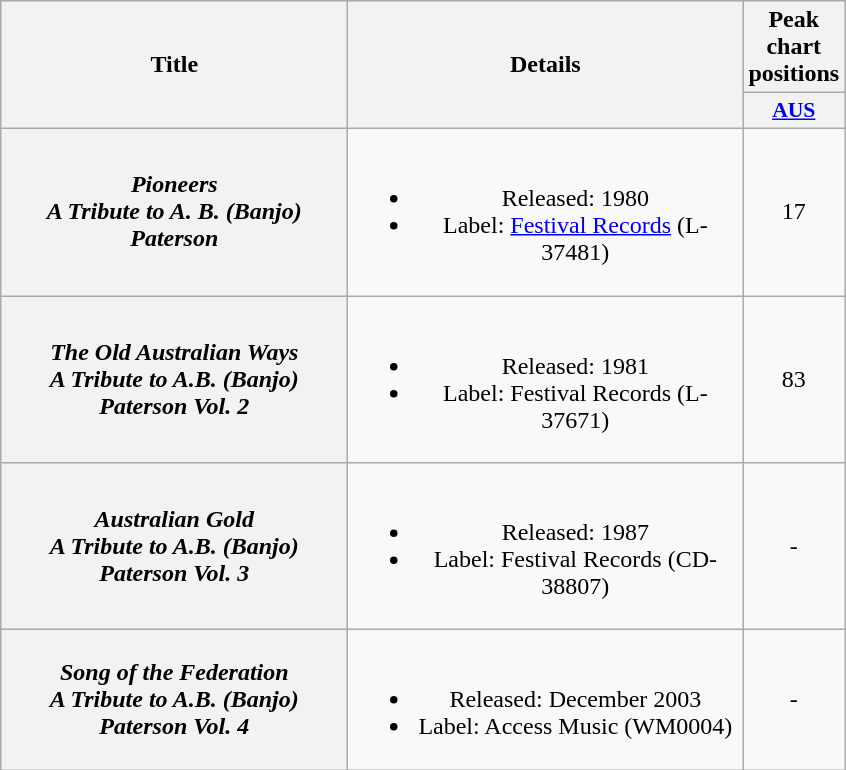<table class="wikitable plainrowheaders" style="text-align:center;" border="1">
<tr>
<th scope="col" rowspan="2" style="width:14em;">Title</th>
<th scope="col" rowspan="2" style="width:16em;">Details</th>
<th scope="col" colspan="1">Peak chart positions</th>
</tr>
<tr>
<th scope="col" style="width:3em;font-size:90%;"><a href='#'>AUS</a><br></th>
</tr>
<tr>
<th scope="row"><em>Pioneers <br> A Tribute to A. B. (Banjo) Paterson</em></th>
<td><br><ul><li>Released: 1980</li><li>Label: <a href='#'>Festival Records</a> (L-37481)</li></ul></td>
<td align="center">17</td>
</tr>
<tr>
<th scope="row"><em>The Old Australian Ways <br> A Tribute to A.B. (Banjo) Paterson Vol. 2</em></th>
<td><br><ul><li>Released: 1981</li><li>Label: Festival Records (L-37671)</li></ul></td>
<td align="center">83</td>
</tr>
<tr>
<th scope="row"><em>Australian Gold <br> A Tribute to A.B. (Banjo) Paterson Vol. 3</em></th>
<td><br><ul><li>Released: 1987</li><li>Label: Festival Records (CD-38807)</li></ul></td>
<td align="center">-</td>
</tr>
<tr>
<th scope="row"><em>Song of the Federation <br> A Tribute to A.B. (Banjo) Paterson Vol. 4</em></th>
<td><br><ul><li>Released: December 2003</li><li>Label: Access Music (WM0004)</li></ul></td>
<td align="center">-</td>
</tr>
</table>
